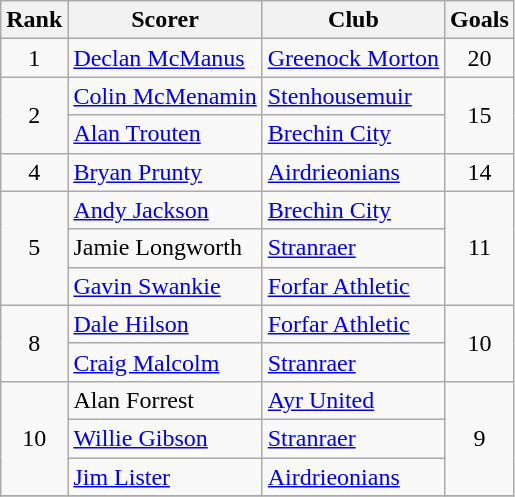<table class="wikitable" style="text-align:center">
<tr>
<th>Rank</th>
<th>Scorer</th>
<th>Club</th>
<th>Goals</th>
</tr>
<tr>
<td>1</td>
<td align=left> <a href='#'>Declan McManus</a></td>
<td align=left><a href='#'>Greenock Morton</a></td>
<td>20</td>
</tr>
<tr>
<td rowspan=2>2</td>
<td align=left> <a href='#'>Colin McMenamin</a></td>
<td align=left><a href='#'>Stenhousemuir</a></td>
<td rowspan=2>15</td>
</tr>
<tr>
<td align=left> <a href='#'>Alan Trouten</a></td>
<td align=left><a href='#'>Brechin City</a></td>
</tr>
<tr>
<td>4</td>
<td align=left> <a href='#'>Bryan Prunty</a></td>
<td align=left><a href='#'>Airdrieonians</a></td>
<td>14</td>
</tr>
<tr>
<td rowspan=3>5</td>
<td align=left> <a href='#'>Andy Jackson</a></td>
<td align=left><a href='#'>Brechin City</a></td>
<td rowspan=3>11</td>
</tr>
<tr>
<td align=left> Jamie Longworth</td>
<td align=left><a href='#'>Stranraer</a></td>
</tr>
<tr>
<td align=left> <a href='#'>Gavin Swankie</a></td>
<td align=left><a href='#'>Forfar Athletic</a></td>
</tr>
<tr>
<td rowspan=2>8</td>
<td align=left> <a href='#'>Dale Hilson</a></td>
<td align=left><a href='#'>Forfar Athletic</a></td>
<td rowspan=2>10</td>
</tr>
<tr>
<td align=left> <a href='#'>Craig Malcolm</a></td>
<td align=left><a href='#'>Stranraer</a></td>
</tr>
<tr>
<td rowspan=3>10</td>
<td align=left> Alan Forrest</td>
<td align=left><a href='#'>Ayr United</a></td>
<td rowspan=3>9</td>
</tr>
<tr>
<td align=left> <a href='#'>Willie Gibson</a></td>
<td align=left><a href='#'>Stranraer</a></td>
</tr>
<tr>
<td align=left> <a href='#'>Jim Lister</a></td>
<td align=left><a href='#'>Airdrieonians</a></td>
</tr>
<tr>
</tr>
</table>
